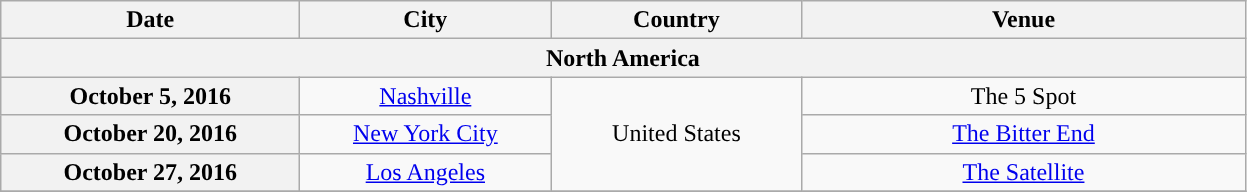<table class="wikitable plainrowheaders" style="text-align:center;">
<tr>
<th scope="col" style="width:12em;">Date</th>
<th scope="col" style="width:10em;">City</th>
<th scope="col" style="width:10em;">Country</th>
<th scope="col" style="width:18em;">Venue</th>
</tr>
<tr>
<th colspan="7">North America</th>
</tr>
<tr>
<th scope="row" style="text-align:center">October 5, 2016</th>
<td><a href='#'>Nashville</a></td>
<td rowspan="3">United States</td>
<td>The 5 Spot</td>
</tr>
<tr>
<th scope="row" style="text-align:center">October 20, 2016</th>
<td><a href='#'>New York City</a></td>
<td><a href='#'>The Bitter End</a></td>
</tr>
<tr>
<th scope="row" style="text-align:center">October 27, 2016</th>
<td><a href='#'>Los Angeles</a></td>
<td><a href='#'>The Satellite</a></td>
</tr>
<tr>
</tr>
</table>
